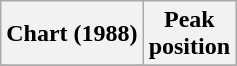<table class="wikitable sortable plainrowheaders" style="text-align:center">
<tr>
<th scope="col">Chart (1988)</th>
<th scope="col">Peak<br>position</th>
</tr>
<tr>
</tr>
</table>
